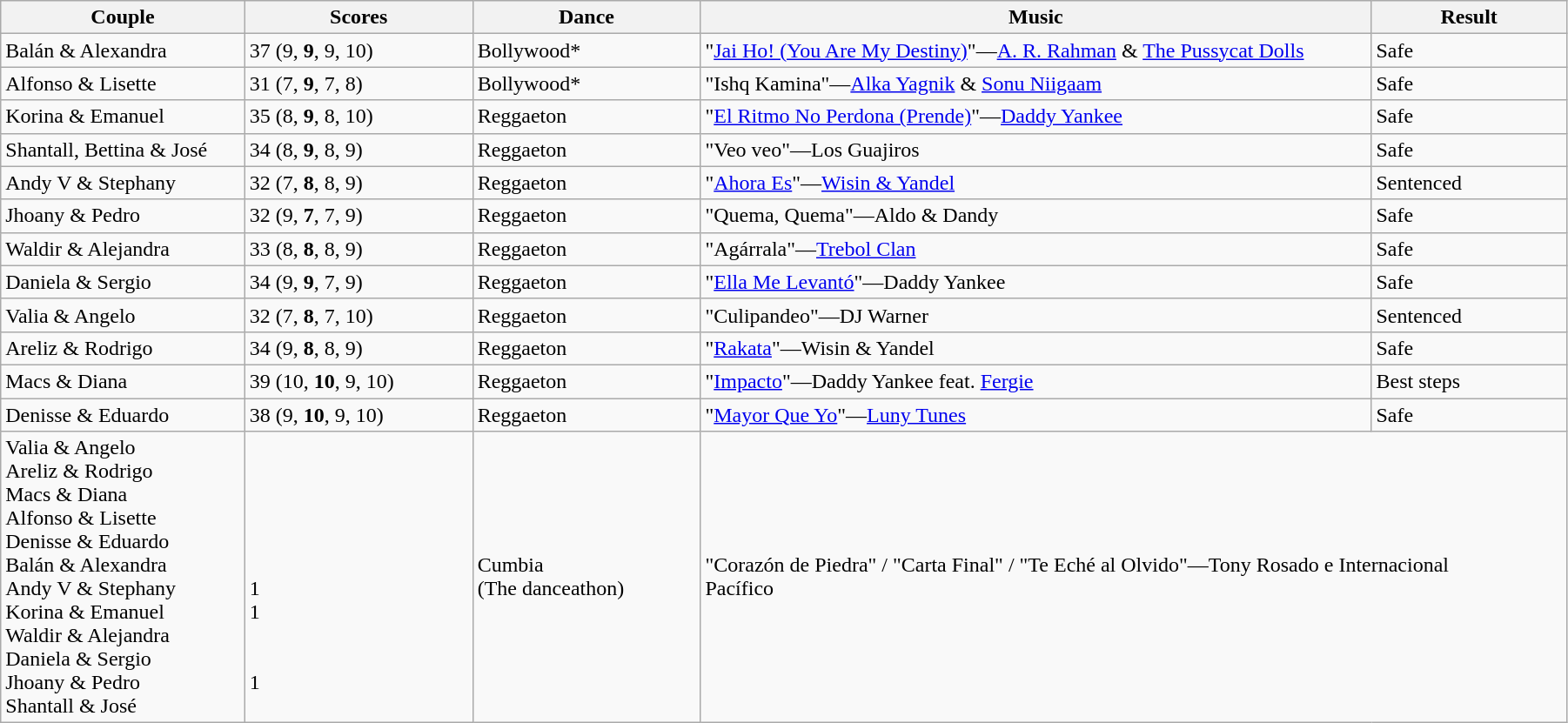<table class="wikitable sortable" style="width:95%; white-space:nowrap;">
<tr>
<th style="width:15%;">Couple</th>
<th style="width:14%;">Scores</th>
<th style="width:14%;">Dance</th>
<th style="width:40%;">Music</th>
<th style="width:12%;">Result</th>
</tr>
<tr>
<td>Balán & Alexandra</td>
<td>37 (9, <strong>9</strong>, 9, 10)</td>
<td>Bollywood*</td>
<td>"<a href='#'>Jai Ho! (You Are My Destiny)</a>"—<a href='#'>A. R. Rahman</a> & <a href='#'>The Pussycat Dolls</a></td>
<td>Safe</td>
</tr>
<tr>
<td>Alfonso & Lisette</td>
<td>31 (7, <strong>9</strong>, 7, 8)</td>
<td>Bollywood*</td>
<td>"Ishq Kamina"—<a href='#'>Alka Yagnik</a> & <a href='#'>Sonu Niigaam</a></td>
<td>Safe</td>
</tr>
<tr>
<td>Korina & Emanuel</td>
<td>35 (8, <strong>9</strong>, 8, 10)</td>
<td>Reggaeton</td>
<td>"<a href='#'>El Ritmo No Perdona (Prende)</a>"—<a href='#'>Daddy Yankee</a></td>
<td>Safe</td>
</tr>
<tr>
<td>Shantall, Bettina & José</td>
<td>34 (8, <strong>9</strong>, 8, 9)</td>
<td>Reggaeton</td>
<td>"Veo veo"—Los Guajiros</td>
<td>Safe</td>
</tr>
<tr>
<td>Andy V & Stephany</td>
<td>32 (7, <strong>8</strong>, 8, 9)</td>
<td>Reggaeton</td>
<td>"<a href='#'>Ahora Es</a>"—<a href='#'>Wisin & Yandel</a></td>
<td>Sentenced</td>
</tr>
<tr>
<td>Jhoany & Pedro</td>
<td>32 (9, <strong>7</strong>, 7, 9)</td>
<td>Reggaeton</td>
<td>"Quema, Quema"—Aldo & Dandy</td>
<td>Safe</td>
</tr>
<tr>
<td>Waldir & Alejandra</td>
<td>33 (8, <strong>8</strong>, 8, 9)</td>
<td>Reggaeton</td>
<td>"Agárrala"—<a href='#'>Trebol Clan</a></td>
<td>Safe</td>
</tr>
<tr>
<td>Daniela & Sergio</td>
<td>34 (9, <strong>9</strong>, 7, 9)</td>
<td>Reggaeton</td>
<td>"<a href='#'>Ella Me Levantó</a>"—Daddy Yankee</td>
<td>Safe</td>
</tr>
<tr>
<td>Valia & Angelo</td>
<td>32 (7, <strong>8</strong>, 7, 10)</td>
<td>Reggaeton</td>
<td>"Culipandeo"—DJ Warner</td>
<td>Sentenced</td>
</tr>
<tr>
<td>Areliz & Rodrigo</td>
<td>34 (9, <strong>8</strong>, 8, 9)</td>
<td>Reggaeton</td>
<td>"<a href='#'>Rakata</a>"—Wisin & Yandel</td>
<td>Safe</td>
</tr>
<tr>
<td>Macs & Diana</td>
<td>39 (10, <strong>10</strong>, 9, 10)</td>
<td>Reggaeton</td>
<td>"<a href='#'>Impacto</a>"—Daddy Yankee feat. <a href='#'>Fergie</a></td>
<td>Best steps</td>
</tr>
<tr>
<td>Denisse & Eduardo</td>
<td>38 (9, <strong>10</strong>, 9, 10)</td>
<td>Reggaeton</td>
<td>"<a href='#'>Mayor Que Yo</a>"—<a href='#'>Luny Tunes</a></td>
<td>Safe</td>
</tr>
<tr>
<td>Valia & Angelo<br>Areliz & Rodrigo<br>Macs & Diana<br>Alfonso & Lisette<br>Denisse & Eduardo<br>Balán & Alexandra<br>Andy V & Stephany<br>Korina & Emanuel<br>Waldir & Alejandra<br>Daniela & Sergio<br>Jhoany & Pedro<br>Shantall & José</td>
<td valign="top"><br><br><br><br><br><br>1<br>1<br><br><br>1</td>
<td>Cumbia<br>(The danceathon)</td>
<td colspan="2">"Corazón de Piedra" / "Carta Final" / "Te Eché al Olvido"—Tony Rosado e Internacional<br>Pacífico</td>
</tr>
</table>
